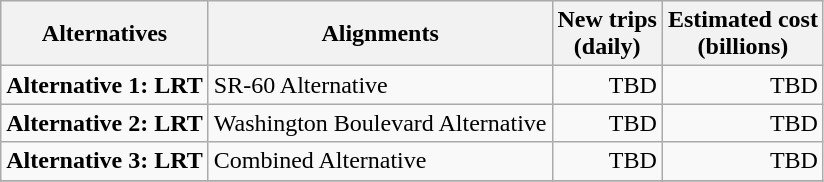<table class="wikitable">
<tr>
<th>Alternatives</th>
<th>Alignments</th>
<th>New trips<br>(daily)</th>
<th>Estimated cost<br>(billions)</th>
</tr>
<tr>
<td><strong>Alternative 1: LRT</strong></td>
<td>SR-60 Alternative</td>
<td align="right">TBD</td>
<td align="right">TBD</td>
</tr>
<tr>
<td><strong>Alternative 2: LRT</strong></td>
<td>Washington Boulevard Alternative</td>
<td align="right">TBD</td>
<td align="right">TBD</td>
</tr>
<tr>
<td><strong>Alternative 3: LRT</strong></td>
<td>Combined Alternative</td>
<td align="right">TBD</td>
<td align="right">TBD</td>
</tr>
<tr>
</tr>
</table>
